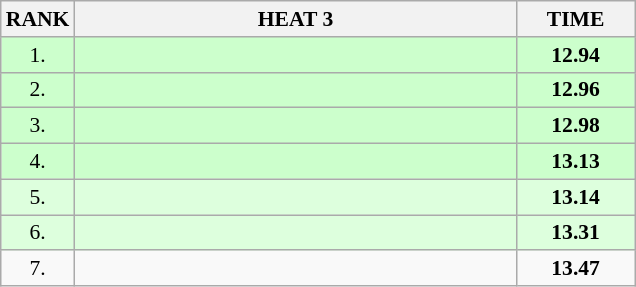<table class="wikitable" style="border-collapse: collapse; font-size: 90%;">
<tr>
<th>RANK</th>
<th style="width: 20em">HEAT 3</th>
<th style="width: 5em">TIME</th>
</tr>
<tr style="background:#ccffcc;">
<td align="center">1.</td>
<td></td>
<td align="center"><strong>12.94</strong></td>
</tr>
<tr style="background:#ccffcc;">
<td align="center">2.</td>
<td></td>
<td align="center"><strong>12.96</strong></td>
</tr>
<tr style="background:#ccffcc;">
<td align="center">3.</td>
<td></td>
<td align="center"><strong>12.98</strong></td>
</tr>
<tr style="background:#ccffcc;">
<td align="center">4.</td>
<td></td>
<td align="center"><strong>13.13</strong></td>
</tr>
<tr style="background:#ddffdd;">
<td align="center">5.</td>
<td></td>
<td align="center"><strong>13.14</strong></td>
</tr>
<tr style="background:#ddffdd;">
<td align="center">6.</td>
<td></td>
<td align="center"><strong>13.31</strong></td>
</tr>
<tr>
<td align="center">7.</td>
<td></td>
<td align="center"><strong>13.47</strong></td>
</tr>
</table>
